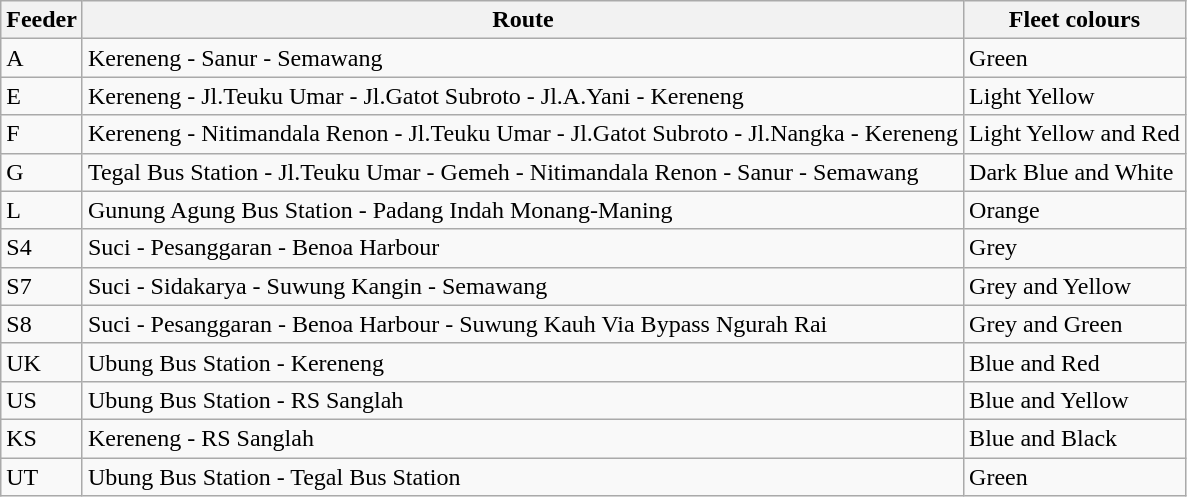<table class="wikitable sortable">
<tr>
<th>Feeder</th>
<th>Route</th>
<th>Fleet colours</th>
</tr>
<tr>
<td>A</td>
<td>Kereneng - Sanur - Semawang</td>
<td>Green</td>
</tr>
<tr>
<td>E</td>
<td>Kereneng - Jl.Teuku Umar - Jl.Gatot Subroto - Jl.A.Yani - Kereneng</td>
<td>Light Yellow</td>
</tr>
<tr>
<td>F</td>
<td>Kereneng - Nitimandala Renon - Jl.Teuku Umar - Jl.Gatot Subroto - Jl.Nangka - Kereneng</td>
<td>Light Yellow and Red</td>
</tr>
<tr>
<td>G</td>
<td>Tegal Bus Station - Jl.Teuku Umar - Gemeh - Nitimandala Renon - Sanur - Semawang</td>
<td>Dark Blue and White</td>
</tr>
<tr>
<td>L</td>
<td>Gunung Agung Bus Station - Padang Indah Monang-Maning</td>
<td>Orange</td>
</tr>
<tr>
<td>S4</td>
<td>Suci - Pesanggaran - Benoa Harbour</td>
<td>Grey</td>
</tr>
<tr>
<td>S7</td>
<td>Suci - Sidakarya - Suwung Kangin - Semawang</td>
<td>Grey and Yellow</td>
</tr>
<tr>
<td>S8</td>
<td>Suci - Pesanggaran - Benoa Harbour - Suwung Kauh Via Bypass Ngurah Rai</td>
<td>Grey and Green</td>
</tr>
<tr>
<td>UK</td>
<td>Ubung Bus Station - Kereneng</td>
<td>Blue and Red</td>
</tr>
<tr>
<td>US</td>
<td>Ubung Bus Station - RS Sanglah</td>
<td>Blue and Yellow</td>
</tr>
<tr>
<td>KS</td>
<td>Kereneng - RS Sanglah</td>
<td>Blue and Black</td>
</tr>
<tr>
<td>UT</td>
<td>Ubung Bus Station - Tegal Bus Station</td>
<td>Green</td>
</tr>
</table>
